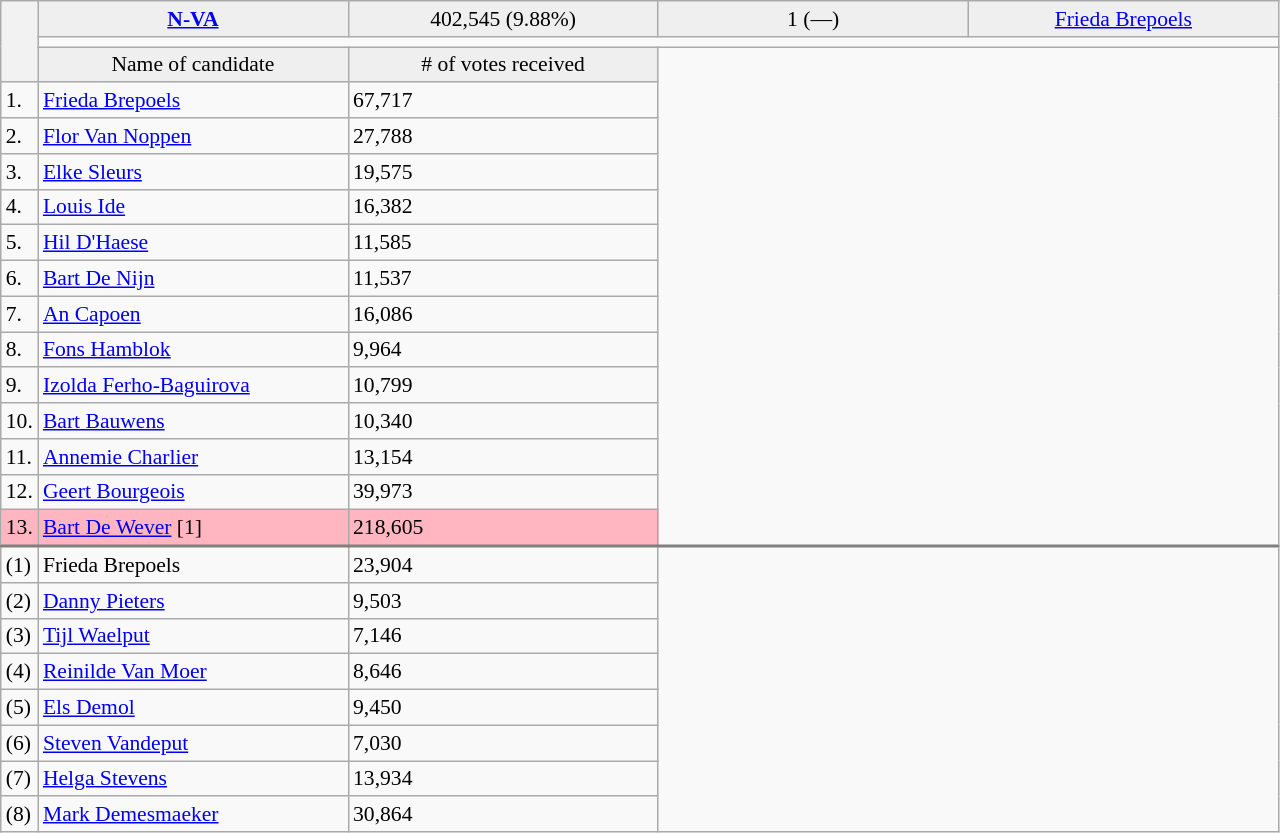<table class="wikitable collapsible collapsed" style=text-align:left;font-size:90%>
<tr>
<th rowspan=3></th>
<td bgcolor=efefef width=200 align=center><strong> <a href='#'>N-VA</a> </strong></td>
<td bgcolor=efefef width=200 align=center>402,545 (9.88%)</td>
<td bgcolor=efefef width=200 align=center>1 (—)</td>
<td bgcolor=efefef width=200 align=center><a href='#'>Frieda Brepoels</a></td>
</tr>
<tr>
<td colspan=4 bgcolor=></td>
</tr>
<tr>
<td bgcolor=efefef align=center>Name of candidate</td>
<td bgcolor=efefef align=center># of votes received</td>
</tr>
<tr>
<td>1.</td>
<td><a href='#'>Frieda Brepoels</a></td>
<td>67,717</td>
</tr>
<tr>
<td>2.</td>
<td><a href='#'>Flor Van Noppen</a></td>
<td>27,788</td>
</tr>
<tr>
<td>3.</td>
<td><a href='#'>Elke Sleurs</a></td>
<td>19,575</td>
</tr>
<tr>
<td>4.</td>
<td><a href='#'>Louis Ide</a></td>
<td>16,382</td>
</tr>
<tr>
<td>5.</td>
<td><a href='#'>Hil D'Haese</a></td>
<td>11,585</td>
</tr>
<tr>
<td>6.</td>
<td><a href='#'>Bart De Nijn</a></td>
<td>11,537</td>
</tr>
<tr>
<td>7.</td>
<td><a href='#'>An Capoen</a></td>
<td>16,086</td>
</tr>
<tr>
<td>8.</td>
<td><a href='#'>Fons Hamblok</a></td>
<td>9,964</td>
</tr>
<tr>
<td>9.</td>
<td><a href='#'>Izolda Ferho-Baguirova</a></td>
<td>10,799</td>
</tr>
<tr>
<td>10.</td>
<td><a href='#'>Bart Bauwens</a></td>
<td>10,340</td>
</tr>
<tr>
<td>11.</td>
<td><a href='#'>Annemie Charlier</a></td>
<td>13,154</td>
</tr>
<tr>
<td>12.</td>
<td><a href='#'>Geert Bourgeois</a></td>
<td>39,973</td>
</tr>
<tr bgcolor="lightpink">
<td>13.</td>
<td><a href='#'>Bart De Wever</a> [1]</td>
<td>218,605</td>
</tr>
<tr style="border-top:2px solid gray;">
<td>(1)</td>
<td>Frieda Brepoels</td>
<td>23,904</td>
</tr>
<tr>
<td>(2)</td>
<td><a href='#'>Danny Pieters</a></td>
<td>9,503</td>
</tr>
<tr>
<td>(3)</td>
<td><a href='#'>Tijl Waelput</a></td>
<td>7,146</td>
</tr>
<tr>
<td>(4)</td>
<td><a href='#'>Reinilde Van Moer</a></td>
<td>8,646</td>
</tr>
<tr>
<td>(5)</td>
<td><a href='#'>Els Demol</a></td>
<td>9,450</td>
</tr>
<tr>
<td>(6)</td>
<td><a href='#'>Steven Vandeput</a></td>
<td>7,030</td>
</tr>
<tr>
<td>(7)</td>
<td><a href='#'>Helga Stevens</a></td>
<td>13,934</td>
</tr>
<tr>
<td>(8)</td>
<td><a href='#'>Mark Demesmaeker</a></td>
<td>30,864</td>
</tr>
</table>
